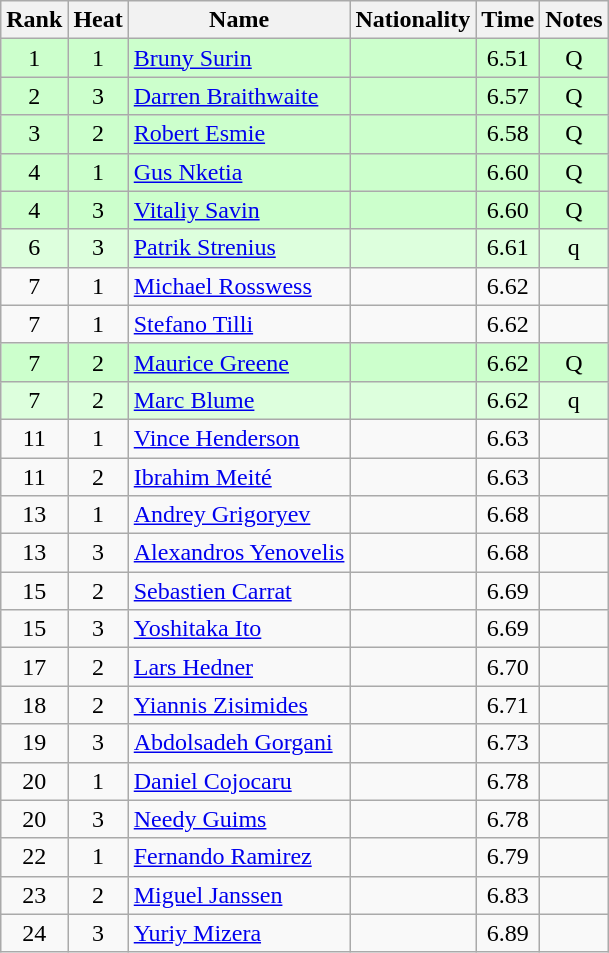<table class="wikitable sortable" style="text-align:center">
<tr>
<th>Rank</th>
<th>Heat</th>
<th>Name</th>
<th>Nationality</th>
<th>Time</th>
<th>Notes</th>
</tr>
<tr bgcolor=ccffcc>
<td>1</td>
<td>1</td>
<td align="left"><a href='#'>Bruny Surin</a></td>
<td align=left></td>
<td>6.51</td>
<td>Q</td>
</tr>
<tr bgcolor=ccffcc>
<td>2</td>
<td>3</td>
<td align="left"><a href='#'>Darren Braithwaite</a></td>
<td align=left></td>
<td>6.57</td>
<td>Q</td>
</tr>
<tr bgcolor=ccffcc>
<td>3</td>
<td>2</td>
<td align="left"><a href='#'>Robert Esmie</a></td>
<td align=left></td>
<td>6.58</td>
<td>Q</td>
</tr>
<tr bgcolor=ccffcc>
<td>4</td>
<td>1</td>
<td align="left"><a href='#'>Gus Nketia</a></td>
<td align=left></td>
<td>6.60</td>
<td>Q</td>
</tr>
<tr bgcolor=ccffcc>
<td>4</td>
<td>3</td>
<td align="left"><a href='#'>Vitaliy Savin</a></td>
<td align=left></td>
<td>6.60</td>
<td>Q</td>
</tr>
<tr bgcolor=ddffdd>
<td>6</td>
<td>3</td>
<td align="left"><a href='#'>Patrik Strenius</a></td>
<td align=left></td>
<td>6.61</td>
<td>q</td>
</tr>
<tr>
<td>7</td>
<td>1</td>
<td align="left"><a href='#'>Michael Rosswess</a></td>
<td align=left></td>
<td>6.62</td>
<td></td>
</tr>
<tr>
<td>7</td>
<td>1</td>
<td align="left"><a href='#'>Stefano Tilli</a></td>
<td align=left></td>
<td>6.62</td>
<td></td>
</tr>
<tr bgcolor=ccffcc>
<td>7</td>
<td>2</td>
<td align="left"><a href='#'>Maurice Greene</a></td>
<td align=left></td>
<td>6.62</td>
<td>Q</td>
</tr>
<tr bgcolor=ddffdd>
<td>7</td>
<td>2</td>
<td align="left"><a href='#'>Marc Blume</a></td>
<td align=left></td>
<td>6.62</td>
<td>q</td>
</tr>
<tr>
<td>11</td>
<td>1</td>
<td align="left"><a href='#'>Vince Henderson</a></td>
<td align=left></td>
<td>6.63</td>
<td></td>
</tr>
<tr>
<td>11</td>
<td>2</td>
<td align="left"><a href='#'>Ibrahim Meité</a></td>
<td align=left></td>
<td>6.63</td>
<td></td>
</tr>
<tr>
<td>13</td>
<td>1</td>
<td align="left"><a href='#'>Andrey Grigoryev</a></td>
<td align=left></td>
<td>6.68</td>
<td></td>
</tr>
<tr>
<td>13</td>
<td>3</td>
<td align="left"><a href='#'>Alexandros Yenovelis</a></td>
<td align=left></td>
<td>6.68</td>
<td></td>
</tr>
<tr>
<td>15</td>
<td>2</td>
<td align="left"><a href='#'>Sebastien Carrat</a></td>
<td align=left></td>
<td>6.69</td>
<td></td>
</tr>
<tr>
<td>15</td>
<td>3</td>
<td align="left"><a href='#'>Yoshitaka Ito</a></td>
<td align=left></td>
<td>6.69</td>
<td></td>
</tr>
<tr>
<td>17</td>
<td>2</td>
<td align="left"><a href='#'>Lars Hedner</a></td>
<td align=left></td>
<td>6.70</td>
<td></td>
</tr>
<tr>
<td>18</td>
<td>2</td>
<td align="left"><a href='#'>Yiannis Zisimides</a></td>
<td align=left></td>
<td>6.71</td>
<td></td>
</tr>
<tr>
<td>19</td>
<td>3</td>
<td align="left"><a href='#'>Abdolsadeh Gorgani</a></td>
<td align=left></td>
<td>6.73</td>
<td></td>
</tr>
<tr>
<td>20</td>
<td>1</td>
<td align="left"><a href='#'>Daniel Cojocaru</a></td>
<td align=left></td>
<td>6.78</td>
<td></td>
</tr>
<tr>
<td>20</td>
<td>3</td>
<td align="left"><a href='#'>Needy Guims</a></td>
<td align=left></td>
<td>6.78</td>
<td></td>
</tr>
<tr>
<td>22</td>
<td>1</td>
<td align="left"><a href='#'>Fernando Ramirez</a></td>
<td align=left></td>
<td>6.79</td>
<td></td>
</tr>
<tr>
<td>23</td>
<td>2</td>
<td align="left"><a href='#'>Miguel Janssen</a></td>
<td align=left></td>
<td>6.83</td>
<td></td>
</tr>
<tr>
<td>24</td>
<td>3</td>
<td align="left"><a href='#'>Yuriy Mizera</a></td>
<td align=left></td>
<td>6.89</td>
<td></td>
</tr>
</table>
